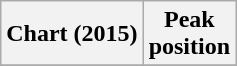<table class="wikitable sortable plainrowheaders">
<tr>
<th>Chart (2015)</th>
<th>Peak<br>position</th>
</tr>
<tr>
</tr>
</table>
